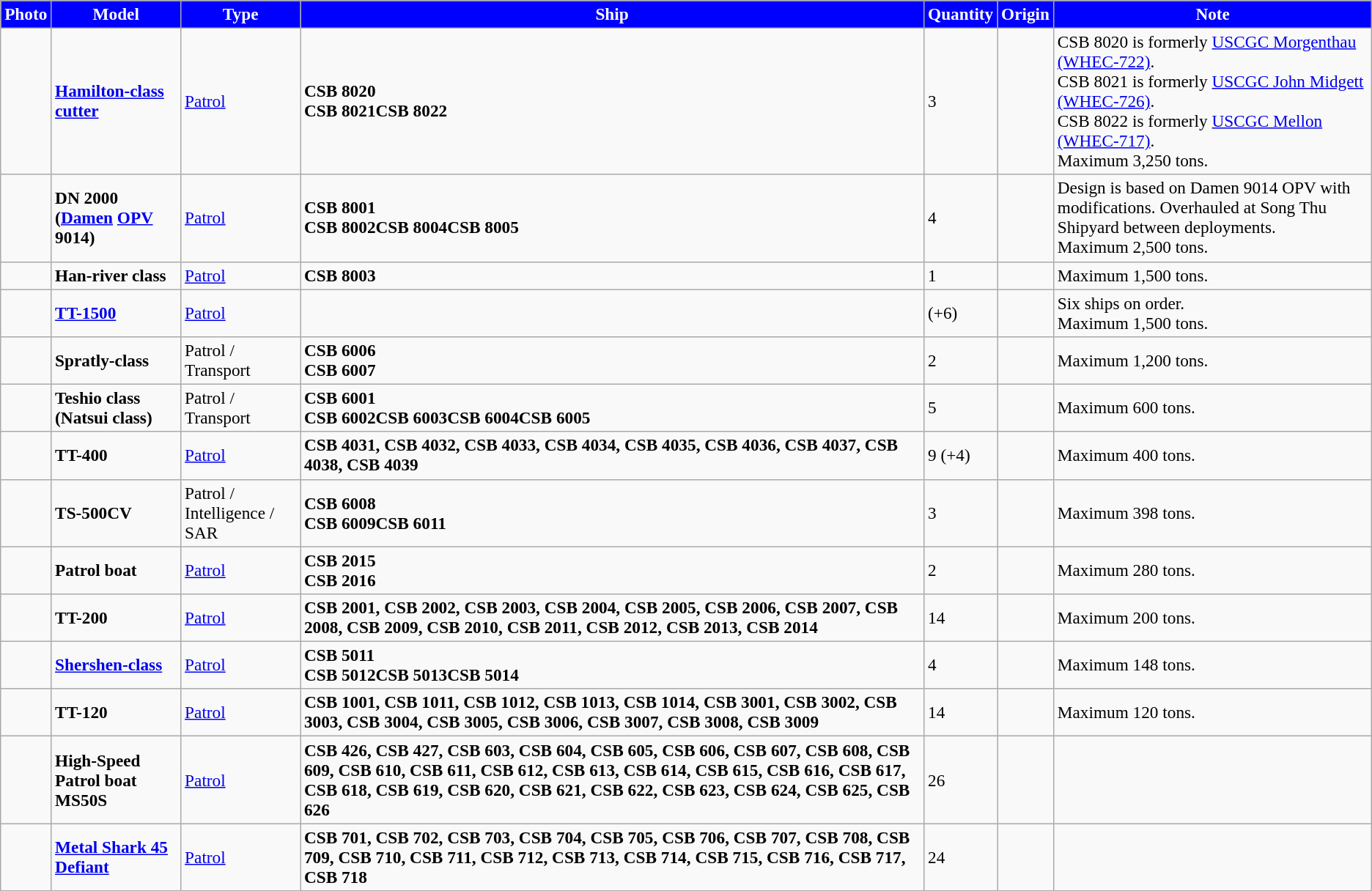<table class="wikitable" style="font-size:97%;">
<tr>
<th style="color:white; background-color:blue;" align="center" ;width="180px">Photo</th>
<th style="color:white; background-color:blue;" align="center" ;width="180px">Model</th>
<th style="color:white; background-color:blue;" align="center" ;width="100px">Type</th>
<th style="color:white; background-color:blue;" align="center" ;width="100px">Ship</th>
<th style="color:white; background-color:blue;" align="center" ;width="100px">Quantity</th>
<th style="color:white; background-color:blue;" align="center" ;width="250px">Origin</th>
<th style="color:white; background-color:blue;" align="center" ;width="100px">Note</th>
</tr>
<tr>
<td></td>
<td><strong><a href='#'>Hamilton-class cutter</a></strong></td>
<td><a href='#'>Patrol</a></td>
<td><strong>CSB 8020</strong><br><strong>CSB 8021</strong><strong>CSB 8022</strong></td>
<td>3</td>
<td></td>
<td>CSB 8020 is formerly <a href='#'>USCGC Morgenthau (WHEC-722)</a>.<br>CSB 8021 is formerly <a href='#'>USCGC John Midgett (WHEC-726)</a>.<br>CSB 8022 is formerly <a href='#'>USCGC Mellon (WHEC-717)</a>.<br>Maximum 3,250 tons.</td>
</tr>
<tr>
<td></td>
<td><strong>DN 2000</strong><br><strong>(<a href='#'>Damen</a> <a href='#'>OPV</a> 9014)</strong></td>
<td><a href='#'>Patrol</a></td>
<td><strong>CSB 8001</strong><br><strong>CSB 8002</strong><strong>CSB 8004</strong><strong>CSB 8005</strong></td>
<td>4</td>
<td></td>
<td>Design is based on Damen 9014 OPV with modifications. Overhauled at Song Thu Shipyard between deployments.<br>Maximum 2,500 tons.</td>
</tr>
<tr>
<td></td>
<td><strong>Han-river class</strong></td>
<td><a href='#'>Patrol</a></td>
<td><strong>CSB 8003</strong></td>
<td>1</td>
<td></td>
<td>Maximum 1,500 tons.</td>
</tr>
<tr>
<td></td>
<td><strong><a href='#'>TT-1500</a></strong></td>
<td><a href='#'>Patrol</a></td>
<td></td>
<td>(+6)</td>
<td></td>
<td>Six ships on order.<br>Maximum 1,500 tons.</td>
</tr>
<tr>
<td></td>
<td><strong>Spratly-class</strong></td>
<td>Patrol / Transport</td>
<td><strong>CSB 6006</strong><br><strong>CSB 6007</strong></td>
<td>2</td>
<td></td>
<td>Maximum 1,200 tons.</td>
</tr>
<tr>
<td></td>
<td><strong>Teshio class (Natsui class)</strong></td>
<td>Patrol / Transport</td>
<td><strong>CSB 6001</strong><br><strong>CSB 6002</strong><strong>CSB 6003</strong><strong>CSB 6004</strong><strong>CSB 6005</strong></td>
<td>5</td>
<td></td>
<td>Maximum 600 tons.</td>
</tr>
<tr>
<td></td>
<td><strong>TT-400</strong></td>
<td><a href='#'>Patrol</a></td>
<td><strong>CSB 4031, CSB 4032, CSB 4033, CSB 4034, CSB 4035, CSB 4036, CSB 4037, CSB 4038, CSB 4039</strong></td>
<td>9 (+4)</td>
<td></td>
<td>Maximum 400 tons.</td>
</tr>
<tr>
<td></td>
<td><strong>TS-500CV</strong></td>
<td>Patrol / Intelligence / SAR</td>
<td><strong>CSB 6008</strong><br><strong>CSB 6009</strong><strong>CSB 6011</strong></td>
<td>3</td>
<td></td>
<td>Maximum 398 tons.</td>
</tr>
<tr>
<td></td>
<td><strong>Patrol boat</strong></td>
<td><a href='#'>Patrol</a></td>
<td><strong>CSB 2015</strong><br><strong>CSB 2016</strong></td>
<td>2</td>
<td></td>
<td>Maximum 280 tons.</td>
</tr>
<tr>
<td></td>
<td><strong>TT-200</strong></td>
<td><a href='#'>Patrol</a></td>
<td><strong>CSB 2001, CSB 2002, CSB 2003, CSB 2004, CSB 2005, CSB 2006, CSB 2007, CSB 2008, CSB 2009, CSB 2010, CSB 2011, CSB 2012, CSB 2013, CSB 2014</strong></td>
<td>14</td>
<td></td>
<td>Maximum 200 tons.</td>
</tr>
<tr>
<td></td>
<td><strong><a href='#'>Shershen-class</a></strong></td>
<td><a href='#'>Patrol</a></td>
<td><strong>CSB 5011</strong><br><strong>CSB 5012</strong><strong>CSB 5013</strong><strong>CSB 5014</strong></td>
<td>4</td>
<td></td>
<td>Maximum 148 tons.</td>
</tr>
<tr>
<td></td>
<td><strong>TT-120</strong></td>
<td><a href='#'>Patrol</a></td>
<td><strong>CSB 1001, CSB 1011, CSB 1012, CSB 1013, CSB 1014, CSB 3001,</strong> <strong>CSB 3002, CSB 3003, CSB 3004, CSB 3005, CSB 3006, CSB 3007,</strong> <strong>CSB 3008, CSB 3009</strong></td>
<td>14</td>
<td></td>
<td>Maximum 120 tons.</td>
</tr>
<tr>
<td></td>
<td><strong>High-Speed Patrol boat MS50S</strong></td>
<td><a href='#'>Patrol</a></td>
<td><strong>CSB 426, CSB 427,</strong> <strong>CSB 603, CSB 604,</strong> <strong>CSB 605, CSB 606,</strong> <strong>CSB 607, CSB 608,</strong> <strong>CSB 609, CSB 610,</strong> <strong>CSB 611, CSB 612,</strong> <strong>CSB 613, CSB 614,</strong> <strong>CSB 615, CSB 616,</strong> <strong>CSB 617, CSB 618,</strong> <strong>CSB 619, CSB 620,</strong> <strong>CSB 621, CSB 622,</strong> <strong>CSB 623, CSB 624,</strong> <strong>CSB 625, CSB 626</strong></td>
<td>26</td>
<td></td>
<td></td>
</tr>
<tr>
<td></td>
<td><strong><a href='#'>Metal Shark 45 Defiant</a></strong></td>
<td><a href='#'>Patrol</a></td>
<td><strong>CSB 701, CSB 702,</strong> <strong>CSB 703, CSB 704,</strong> <strong>CSB 705, CSB 706,</strong> <strong>CSB 707, CSB 708,</strong> <strong>CSB 709, CSB 710,</strong> <strong>CSB 711, CSB 712,</strong> <strong>CSB 713, CSB 714,</strong> <strong>CSB 715, CSB 716,</strong> <strong>CSB 717, CSB 718</strong></td>
<td>24</td>
<td></td>
<td></td>
</tr>
</table>
